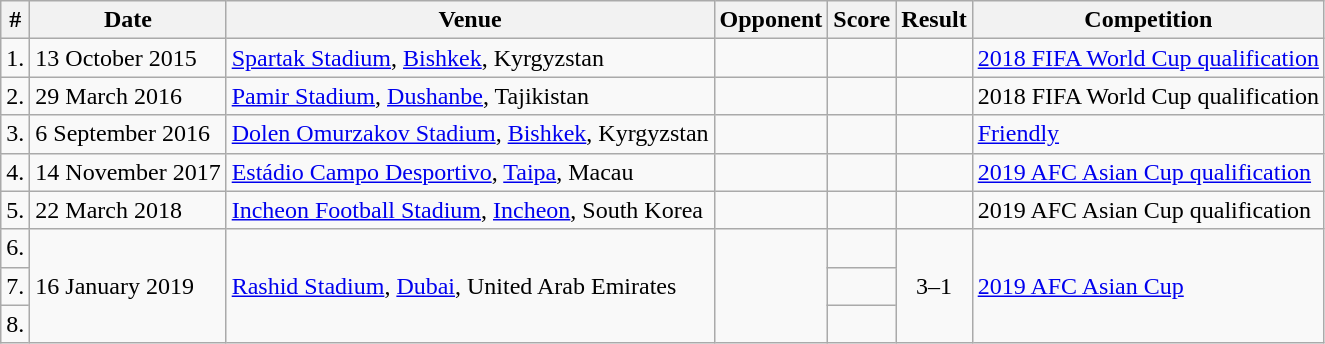<table class="wikitable">
<tr>
<th>#</th>
<th>Date</th>
<th>Venue</th>
<th>Opponent</th>
<th>Score</th>
<th>Result</th>
<th>Competition</th>
</tr>
<tr>
<td>1.</td>
<td>13 October 2015</td>
<td><a href='#'>Spartak Stadium</a>, <a href='#'>Bishkek</a>, Kyrgyzstan</td>
<td></td>
<td></td>
<td></td>
<td><a href='#'>2018 FIFA World Cup qualification</a></td>
</tr>
<tr>
<td>2.</td>
<td>29 March 2016</td>
<td><a href='#'>Pamir Stadium</a>, <a href='#'>Dushanbe</a>, Tajikistan</td>
<td></td>
<td></td>
<td></td>
<td>2018 FIFA World Cup qualification</td>
</tr>
<tr>
<td>3.</td>
<td>6 September 2016</td>
<td><a href='#'>Dolen Omurzakov Stadium</a>, <a href='#'>Bishkek</a>, Kyrgyzstan</td>
<td></td>
<td></td>
<td></td>
<td><a href='#'>Friendly</a></td>
</tr>
<tr>
<td>4.</td>
<td>14 November 2017</td>
<td><a href='#'>Estádio Campo Desportivo</a>, <a href='#'>Taipa</a>, Macau</td>
<td></td>
<td></td>
<td></td>
<td><a href='#'>2019 AFC Asian Cup qualification</a></td>
</tr>
<tr>
<td>5.</td>
<td>22 March 2018</td>
<td><a href='#'>Incheon Football Stadium</a>, <a href='#'>Incheon</a>, South Korea</td>
<td></td>
<td></td>
<td></td>
<td>2019 AFC Asian Cup qualification</td>
</tr>
<tr>
<td>6.</td>
<td rowspan=3>16 January 2019</td>
<td rowspan=3><a href='#'>Rashid Stadium</a>, <a href='#'>Dubai</a>, United Arab Emirates</td>
<td rowspan=3></td>
<td></td>
<td rowspan=3 style="text-align:center;">3–1</td>
<td rowspan=3><a href='#'>2019 AFC Asian Cup</a></td>
</tr>
<tr>
<td>7.</td>
<td></td>
</tr>
<tr>
<td>8.</td>
<td></td>
</tr>
</table>
